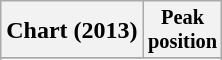<table class="wikitable sortable plainrowheaders">
<tr>
<th>Chart (2013)</th>
<th style="width:3em;font-size:85%;">Peak<br>position</th>
</tr>
<tr>
</tr>
<tr>
</tr>
<tr>
</tr>
<tr>
</tr>
<tr>
</tr>
</table>
